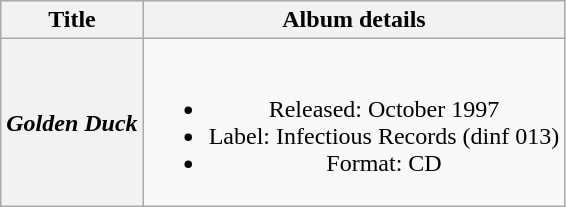<table class="wikitable plainrowheaders" style="text-align:center;">
<tr>
<th>Title</th>
<th>Album details</th>
</tr>
<tr>
<th scope="row"><em>Golden Duck</em></th>
<td><br><ul><li>Released: October 1997</li><li>Label: Infectious Records (dinf 013)</li><li>Format: CD</li></ul></td>
</tr>
</table>
